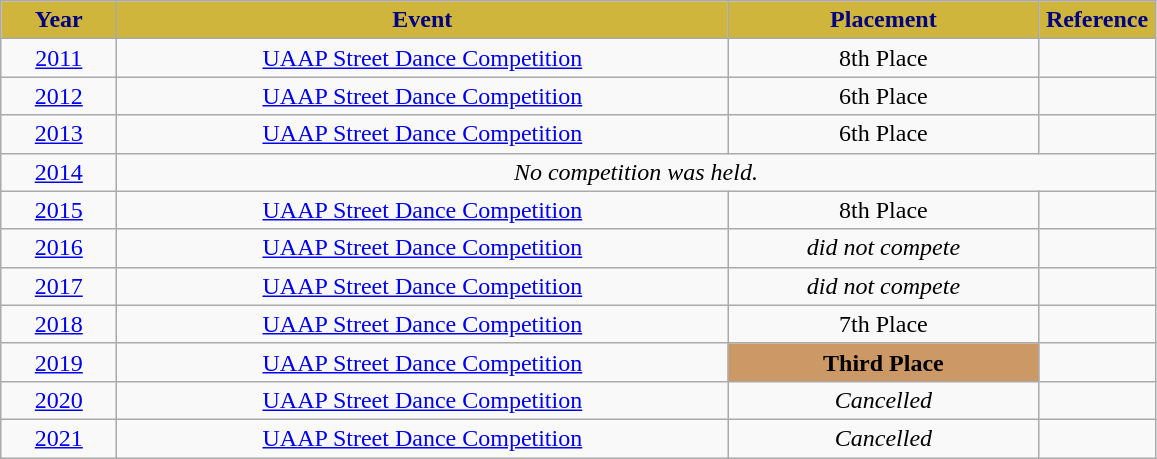<table class="wikitable">
<tr>
<th width=70px style="background: #CFB53B; color: #000080; text-align: center"><strong>Year</strong></th>
<th width=400px style="background: #CFB53B; color: #000080; text-align: center"><strong>Event</strong></th>
<th width=200px style="background: #CFB53B; color: #000080; text-align: center"><strong>Placement</strong></th>
<th width=70px style="background: #CFB53B; color: #000080; text-align: center"><strong>Reference</strong></th>
</tr>
<tr align=center>
<td rowspan=1><a href='#'>2011</a></td>
<td rowspan=1><a href='#'>UAAP Street Dance Competition</a></td>
<td>8th Place</td>
<td></td>
</tr>
<tr align=center>
<td rowspan=1><a href='#'>2012</a></td>
<td rowspan=1><a href='#'>UAAP Street Dance Competition</a></td>
<td>6th Place</td>
<td></td>
</tr>
<tr align=center>
<td rowspan=1><a href='#'>2013</a></td>
<td rowspan=1><a href='#'>UAAP Street Dance Competition</a></td>
<td>6th Place</td>
<td></td>
</tr>
<tr align=center>
<td rowspan=1><a href='#'>2014</a></td>
<td colspan=15><em>No competition was held.</em></td>
</tr>
<tr align=center>
<td rowspan=1><a href='#'>2015</a></td>
<td rowspan=1><a href='#'>UAAP Street Dance Competition</a></td>
<td>8th Place</td>
<td></td>
</tr>
<tr align=center>
<td rowspan=1><a href='#'>2016</a></td>
<td rowspan=1><a href='#'>UAAP Street Dance Competition</a></td>
<td><em>did not compete</em></td>
<td></td>
</tr>
<tr align=center>
<td rowspan=1><a href='#'>2017</a></td>
<td rowspan=1><a href='#'>UAAP Street Dance Competition</a></td>
<td><em>did not compete</em></td>
<td></td>
</tr>
<tr align=center>
<td rowspan=1><a href='#'>2018</a></td>
<td rowspan=1><a href='#'>UAAP Street Dance Competition</a></td>
<td>7th Place</td>
<td></td>
</tr>
<tr align=center>
<td rowspan=1><a href='#'>2019</a></td>
<td rowspan=1><a href='#'>UAAP Street Dance Competition</a></td>
<td bgcolor="#cc9966"><strong>Third Place</strong></td>
<td></td>
</tr>
<tr align=center>
<td rowspan=1><a href='#'>2020</a></td>
<td rowspan=1><a href='#'>UAAP Street Dance Competition</a></td>
<td><em>Cancelled</em></td>
<td></td>
</tr>
<tr align=center>
<td rowspan=1><a href='#'>2021</a></td>
<td rowspan=1><a href='#'>UAAP Street Dance Competition</a></td>
<td><em>Cancelled</em></td>
<td></td>
</tr>
</table>
